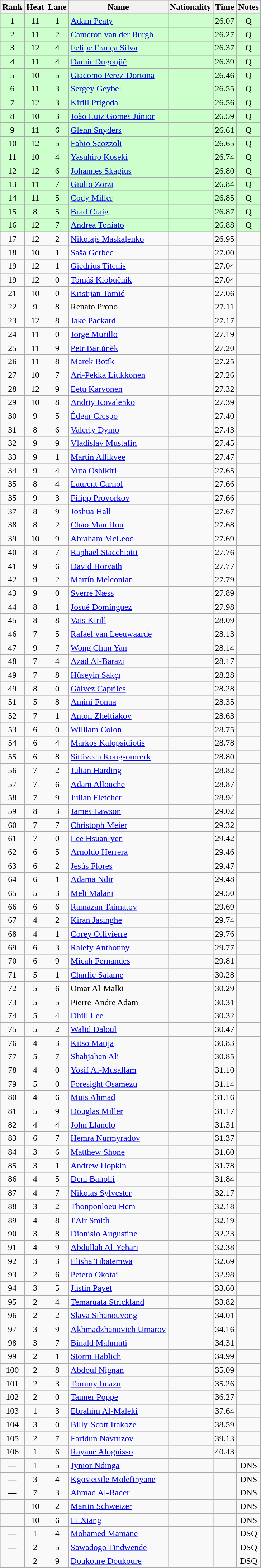<table class="wikitable sortable" style="text-align:center">
<tr>
<th>Rank</th>
<th>Heat</th>
<th>Lane</th>
<th>Name</th>
<th>Nationality</th>
<th>Time</th>
<th>Notes</th>
</tr>
<tr bgcolor=ccffcc>
<td>1</td>
<td>11</td>
<td>1</td>
<td align=left><a href='#'>Adam Peaty</a></td>
<td align=left></td>
<td>26.07</td>
<td>Q</td>
</tr>
<tr bgcolor=ccffcc>
<td>2</td>
<td>11</td>
<td>2</td>
<td align=left><a href='#'>Cameron van der Burgh</a></td>
<td align=left></td>
<td>26.27</td>
<td>Q</td>
</tr>
<tr bgcolor=ccffcc>
<td>3</td>
<td>12</td>
<td>4</td>
<td align=left><a href='#'>Felipe França Silva</a></td>
<td align=left></td>
<td>26.37</td>
<td>Q</td>
</tr>
<tr bgcolor=ccffcc>
<td>4</td>
<td>11</td>
<td>4</td>
<td align=left><a href='#'>Damir Dugonjič</a></td>
<td align=left></td>
<td>26.39</td>
<td>Q</td>
</tr>
<tr bgcolor=ccffcc>
<td>5</td>
<td>10</td>
<td>5</td>
<td align=left><a href='#'>Giacomo Perez-Dortona</a></td>
<td align=left></td>
<td>26.46</td>
<td>Q</td>
</tr>
<tr bgcolor=ccffcc>
<td>6</td>
<td>11</td>
<td>3</td>
<td align=left><a href='#'>Sergey Geybel</a></td>
<td align=left></td>
<td>26.55</td>
<td>Q</td>
</tr>
<tr bgcolor=ccffcc>
<td>7</td>
<td>12</td>
<td>3</td>
<td align=left><a href='#'>Kirill Prigoda</a></td>
<td align=left></td>
<td>26.56</td>
<td>Q</td>
</tr>
<tr bgcolor=ccffcc>
<td>8</td>
<td>10</td>
<td>3</td>
<td align=left><a href='#'>João Luiz Gomes Júnior</a></td>
<td align=left></td>
<td>26.59</td>
<td>Q</td>
</tr>
<tr bgcolor=ccffcc>
<td>9</td>
<td>11</td>
<td>6</td>
<td align=left><a href='#'>Glenn Snyders</a></td>
<td align=left></td>
<td>26.61</td>
<td>Q</td>
</tr>
<tr bgcolor=ccffcc>
<td>10</td>
<td>12</td>
<td>5</td>
<td align=left><a href='#'>Fabio Scozzoli</a></td>
<td align=left></td>
<td>26.65</td>
<td>Q</td>
</tr>
<tr bgcolor=ccffcc>
<td>11</td>
<td>10</td>
<td>4</td>
<td align=left><a href='#'>Yasuhiro Koseki</a></td>
<td align=left></td>
<td>26.74</td>
<td>Q</td>
</tr>
<tr bgcolor=ccffcc>
<td>12</td>
<td>12</td>
<td>6</td>
<td align=left><a href='#'>Johannes Skagius</a></td>
<td align=left></td>
<td>26.80</td>
<td>Q</td>
</tr>
<tr bgcolor=ccffcc>
<td>13</td>
<td>11</td>
<td>7</td>
<td align=left><a href='#'>Giulio Zorzi</a></td>
<td align=left></td>
<td>26.84</td>
<td>Q</td>
</tr>
<tr bgcolor=ccffcc>
<td>14</td>
<td>11</td>
<td>5</td>
<td align=left><a href='#'>Cody Miller</a></td>
<td align=left></td>
<td>26.85</td>
<td>Q</td>
</tr>
<tr bgcolor=ccffcc>
<td>15</td>
<td>8</td>
<td>5</td>
<td align=left><a href='#'>Brad Craig</a></td>
<td align=left></td>
<td>26.87</td>
<td>Q</td>
</tr>
<tr bgcolor=ccffcc>
<td>16</td>
<td>12</td>
<td>7</td>
<td align=left><a href='#'>Andrea Toniato</a></td>
<td align=left></td>
<td>26.88</td>
<td>Q</td>
</tr>
<tr>
<td>17</td>
<td>12</td>
<td>2</td>
<td align=left><a href='#'>Nikolajs Maskaļenko</a></td>
<td align=left></td>
<td>26.95</td>
<td></td>
</tr>
<tr>
<td>18</td>
<td>10</td>
<td>1</td>
<td align=left><a href='#'>Saša Gerbec</a></td>
<td align=left></td>
<td>27.00</td>
<td></td>
</tr>
<tr>
<td>19</td>
<td>12</td>
<td>1</td>
<td align=left><a href='#'>Giedrius Titenis</a></td>
<td align=left></td>
<td>27.04</td>
<td></td>
</tr>
<tr>
<td>19</td>
<td>12</td>
<td>0</td>
<td align=left><a href='#'>Tomáš Klobučník</a></td>
<td align=left></td>
<td>27.04</td>
<td></td>
</tr>
<tr>
<td>21</td>
<td>10</td>
<td>0</td>
<td align=left><a href='#'>Kristijan Tomić</a></td>
<td align=left></td>
<td>27.06</td>
<td></td>
</tr>
<tr>
<td>22</td>
<td>9</td>
<td>8</td>
<td align=left>Renato Prono</td>
<td align=left></td>
<td>27.11</td>
<td></td>
</tr>
<tr>
<td>23</td>
<td>12</td>
<td>8</td>
<td align=left><a href='#'>Jake Packard</a></td>
<td align=left></td>
<td>27.17</td>
<td></td>
</tr>
<tr>
<td>24</td>
<td>11</td>
<td>0</td>
<td align=left><a href='#'>Jorge Murillo</a></td>
<td align=left></td>
<td>27.19</td>
<td></td>
</tr>
<tr>
<td>25</td>
<td>11</td>
<td>9</td>
<td align=left><a href='#'>Petr Bartůněk</a></td>
<td align=left></td>
<td>27.20</td>
<td></td>
</tr>
<tr>
<td>26</td>
<td>11</td>
<td>8</td>
<td align=left><a href='#'>Marek Botík</a></td>
<td align=left></td>
<td>27.25</td>
<td></td>
</tr>
<tr>
<td>27</td>
<td>10</td>
<td>7</td>
<td align=left><a href='#'>Ari-Pekka Liukkonen</a></td>
<td align=left></td>
<td>27.26</td>
<td></td>
</tr>
<tr>
<td>28</td>
<td>12</td>
<td>9</td>
<td align=left><a href='#'>Eetu Karvonen</a></td>
<td align=left></td>
<td>27.32</td>
<td></td>
</tr>
<tr>
<td>29</td>
<td>10</td>
<td>8</td>
<td align=left><a href='#'>Andriy Kovalenko</a></td>
<td align=left></td>
<td>27.39</td>
<td></td>
</tr>
<tr>
<td>30</td>
<td>9</td>
<td>5</td>
<td align=left><a href='#'>Édgar Crespo</a></td>
<td align=left></td>
<td>27.40</td>
<td></td>
</tr>
<tr>
<td>31</td>
<td>8</td>
<td>6</td>
<td align=left><a href='#'>Valeriy Dymo</a></td>
<td align=left></td>
<td>27.43</td>
<td></td>
</tr>
<tr>
<td>32</td>
<td>9</td>
<td>9</td>
<td align=left><a href='#'>Vladislav Mustafin</a></td>
<td align=left></td>
<td>27.45</td>
<td></td>
</tr>
<tr>
<td>33</td>
<td>9</td>
<td>1</td>
<td align=left><a href='#'>Martin Allikvee</a></td>
<td align=left></td>
<td>27.47</td>
<td></td>
</tr>
<tr>
<td>34</td>
<td>9</td>
<td>4</td>
<td align=left><a href='#'>Yuta Oshikiri</a></td>
<td align=left></td>
<td>27.65</td>
<td></td>
</tr>
<tr>
<td>35</td>
<td>8</td>
<td>4</td>
<td align=left><a href='#'>Laurent Carnol</a></td>
<td align=left></td>
<td>27.66</td>
<td></td>
</tr>
<tr>
<td>35</td>
<td>9</td>
<td>3</td>
<td align=left><a href='#'>Filipp Provorkov</a></td>
<td align=left></td>
<td>27.66</td>
<td></td>
</tr>
<tr>
<td>37</td>
<td>8</td>
<td>9</td>
<td align=left><a href='#'>Joshua Hall</a></td>
<td align=left></td>
<td>27.67</td>
<td></td>
</tr>
<tr>
<td>38</td>
<td>8</td>
<td>2</td>
<td align=left><a href='#'>Chao Man Hou</a></td>
<td align=left></td>
<td>27.68</td>
<td></td>
</tr>
<tr>
<td>39</td>
<td>10</td>
<td>9</td>
<td align=left><a href='#'>Abraham McLeod</a></td>
<td align=left></td>
<td>27.69</td>
<td></td>
</tr>
<tr>
<td>40</td>
<td>8</td>
<td>7</td>
<td align=left><a href='#'>Raphaël Stacchiotti</a></td>
<td align=left></td>
<td>27.76</td>
<td></td>
</tr>
<tr>
<td>41</td>
<td>9</td>
<td>6</td>
<td align=left><a href='#'>David Horvath</a></td>
<td align=left></td>
<td>27.77</td>
<td></td>
</tr>
<tr>
<td>42</td>
<td>9</td>
<td>2</td>
<td align=left><a href='#'>Martín Melconian</a></td>
<td align=left></td>
<td>27.79</td>
<td></td>
</tr>
<tr>
<td>43</td>
<td>9</td>
<td>0</td>
<td align=left><a href='#'>Sverre Næss</a></td>
<td align=left></td>
<td>27.89</td>
<td></td>
</tr>
<tr>
<td>44</td>
<td>8</td>
<td>1</td>
<td align=left><a href='#'>Josué Domínguez</a></td>
<td align=left></td>
<td>27.98</td>
<td></td>
</tr>
<tr>
<td>45</td>
<td>8</td>
<td>8</td>
<td align=left><a href='#'>Vais Kirill</a></td>
<td align=left></td>
<td>28.09</td>
<td></td>
</tr>
<tr>
<td>46</td>
<td>7</td>
<td>5</td>
<td align=left><a href='#'>Rafael van Leeuwaarde</a></td>
<td align=left></td>
<td>28.13</td>
<td></td>
</tr>
<tr>
<td>47</td>
<td>9</td>
<td>7</td>
<td align=left><a href='#'>Wong Chun Yan</a></td>
<td align=left></td>
<td>28.14</td>
<td></td>
</tr>
<tr>
<td>48</td>
<td>7</td>
<td>4</td>
<td align=left><a href='#'>Azad Al-Barazi</a></td>
<td align=left></td>
<td>28.17</td>
<td></td>
</tr>
<tr>
<td>49</td>
<td>7</td>
<td>8</td>
<td align=left><a href='#'>Hüseyin Sakçı</a></td>
<td align=left></td>
<td>28.28</td>
<td></td>
</tr>
<tr>
<td>49</td>
<td>8</td>
<td>0</td>
<td align=left><a href='#'>Gálvez Capriles</a></td>
<td align=left></td>
<td>28.28</td>
<td></td>
</tr>
<tr>
<td>51</td>
<td>5</td>
<td>8</td>
<td align=left><a href='#'>Amini Fonua</a></td>
<td align=left></td>
<td>28.35</td>
<td></td>
</tr>
<tr>
<td>52</td>
<td>7</td>
<td>1</td>
<td align=left><a href='#'>Anton Zheltiakov</a></td>
<td align=left></td>
<td>28.63</td>
<td></td>
</tr>
<tr>
<td>53</td>
<td>6</td>
<td>0</td>
<td align=left><a href='#'>William Colon</a></td>
<td align=left></td>
<td>28.75</td>
<td></td>
</tr>
<tr>
<td>54</td>
<td>6</td>
<td>4</td>
<td align=left><a href='#'>Markos Kalopsidiotis</a></td>
<td align=left></td>
<td>28.78</td>
<td></td>
</tr>
<tr>
<td>55</td>
<td>6</td>
<td>8</td>
<td align=left><a href='#'>Sittivech Kongsomrerk</a></td>
<td align=left></td>
<td>28.80</td>
<td></td>
</tr>
<tr>
<td>56</td>
<td>7</td>
<td>2</td>
<td align=left><a href='#'>Julian Harding</a></td>
<td align=left></td>
<td>28.82</td>
<td></td>
</tr>
<tr>
<td>57</td>
<td>7</td>
<td>6</td>
<td align=left><a href='#'>Adam Allouche</a></td>
<td align=left></td>
<td>28.87</td>
<td></td>
</tr>
<tr>
<td>58</td>
<td>7</td>
<td>9</td>
<td align=left><a href='#'>Julian Fletcher</a></td>
<td align=left></td>
<td>28.94</td>
<td></td>
</tr>
<tr>
<td>59</td>
<td>8</td>
<td>3</td>
<td align=left><a href='#'>James Lawson</a></td>
<td align=left></td>
<td>29.02</td>
<td></td>
</tr>
<tr>
<td>60</td>
<td>7</td>
<td>7</td>
<td align=left><a href='#'>Christoph Meier</a></td>
<td align=left></td>
<td>29.32</td>
<td></td>
</tr>
<tr>
<td>61</td>
<td>7</td>
<td>0</td>
<td align=left><a href='#'>Lee Hsuan-yen</a></td>
<td align=left></td>
<td>29.42</td>
<td></td>
</tr>
<tr>
<td>62</td>
<td>6</td>
<td>5</td>
<td align=left><a href='#'>Arnoldo Herrera</a></td>
<td align=left></td>
<td>29.46</td>
<td></td>
</tr>
<tr>
<td>63</td>
<td>6</td>
<td>2</td>
<td align=left><a href='#'>Jesús Flores</a></td>
<td align=left></td>
<td>29.47</td>
<td></td>
</tr>
<tr>
<td>64</td>
<td>6</td>
<td>1</td>
<td align=left><a href='#'>Adama Ndir</a></td>
<td align=left></td>
<td>29.48</td>
<td></td>
</tr>
<tr>
<td>65</td>
<td>5</td>
<td>3</td>
<td align=left><a href='#'>Meli Malani</a></td>
<td align=left></td>
<td>29.50</td>
<td></td>
</tr>
<tr>
<td>66</td>
<td>6</td>
<td>6</td>
<td align=left><a href='#'>Ramazan Taimatov</a></td>
<td align=left></td>
<td>29.69</td>
<td></td>
</tr>
<tr>
<td>67</td>
<td>4</td>
<td>2</td>
<td align=left><a href='#'>Kiran Jasinghe</a></td>
<td align=left></td>
<td>29.74</td>
<td></td>
</tr>
<tr>
<td>68</td>
<td>4</td>
<td>1</td>
<td align=left><a href='#'>Corey Ollivierre</a></td>
<td align=left></td>
<td>29.76</td>
<td></td>
</tr>
<tr>
<td>69</td>
<td>6</td>
<td>3</td>
<td align=left><a href='#'>Ralefy Anthonny</a></td>
<td align=left></td>
<td>29.77</td>
<td></td>
</tr>
<tr>
<td>70</td>
<td>6</td>
<td>9</td>
<td align=left><a href='#'>Micah Fernandes</a></td>
<td align=left></td>
<td>29.81</td>
<td></td>
</tr>
<tr>
<td>71</td>
<td>5</td>
<td>1</td>
<td align=left><a href='#'>Charlie Salame</a></td>
<td align=left></td>
<td>30.28</td>
<td></td>
</tr>
<tr>
<td>72</td>
<td>5</td>
<td>6</td>
<td align=left>Omar Al-Malki</td>
<td align=left></td>
<td>30.29</td>
<td></td>
</tr>
<tr>
<td>73</td>
<td>5</td>
<td>5</td>
<td align=left>Pierre-Andre Adam</td>
<td align=left></td>
<td>30.31</td>
<td></td>
</tr>
<tr>
<td>74</td>
<td>5</td>
<td>4</td>
<td align=left><a href='#'>Dhill Lee</a></td>
<td align=left></td>
<td>30.32</td>
<td></td>
</tr>
<tr>
<td>75</td>
<td>5</td>
<td>2</td>
<td align=left><a href='#'>Walid Daloul</a></td>
<td align=left></td>
<td>30.47</td>
<td></td>
</tr>
<tr>
<td>76</td>
<td>4</td>
<td>3</td>
<td align=left><a href='#'>Kitso Matija</a></td>
<td align=left></td>
<td>30.83</td>
<td></td>
</tr>
<tr>
<td>77</td>
<td>5</td>
<td>7</td>
<td align=left><a href='#'>Shahjahan Ali</a></td>
<td align=left></td>
<td>30.85</td>
<td></td>
</tr>
<tr>
<td>78</td>
<td>4</td>
<td>0</td>
<td align=left><a href='#'>Yosif Al-Musallam</a></td>
<td align=left></td>
<td>31.10</td>
<td></td>
</tr>
<tr>
<td>79</td>
<td>5</td>
<td>0</td>
<td align=left><a href='#'>Foresight Osamezu</a></td>
<td align=left></td>
<td>31.14</td>
<td></td>
</tr>
<tr>
<td>80</td>
<td>4</td>
<td>6</td>
<td align=left><a href='#'>Muis Ahmad</a></td>
<td align=left></td>
<td>31.16</td>
<td></td>
</tr>
<tr>
<td>81</td>
<td>5</td>
<td>9</td>
<td align=left><a href='#'>Douglas Miller</a></td>
<td align=left></td>
<td>31.17</td>
<td></td>
</tr>
<tr>
<td>82</td>
<td>4</td>
<td>4</td>
<td align=left><a href='#'>John Llanelo</a></td>
<td align=left></td>
<td>31.31</td>
<td></td>
</tr>
<tr>
<td>83</td>
<td>6</td>
<td>7</td>
<td align=left><a href='#'>Hemra Nurmyradov</a></td>
<td align=left></td>
<td>31.37</td>
<td></td>
</tr>
<tr>
<td>84</td>
<td>3</td>
<td>6</td>
<td align=left><a href='#'>Matthew Shone</a></td>
<td align=left></td>
<td>31.60</td>
<td></td>
</tr>
<tr>
<td>85</td>
<td>3</td>
<td>1</td>
<td align=left><a href='#'>Andrew Hopkin</a></td>
<td align=left></td>
<td>31.78</td>
<td></td>
</tr>
<tr>
<td>86</td>
<td>4</td>
<td>5</td>
<td align=left><a href='#'>Deni Baholli</a></td>
<td align=left></td>
<td>31.84</td>
<td></td>
</tr>
<tr>
<td>87</td>
<td>4</td>
<td>7</td>
<td align=left><a href='#'>Nikolas Sylvester</a></td>
<td align=left></td>
<td>32.17</td>
<td></td>
</tr>
<tr>
<td>88</td>
<td>3</td>
<td>2</td>
<td align=left><a href='#'>Thonponloeu Hem</a></td>
<td align=left></td>
<td>32.18</td>
<td></td>
</tr>
<tr>
<td>89</td>
<td>4</td>
<td>8</td>
<td align=left><a href='#'>J'Air Smith</a></td>
<td align=left></td>
<td>32.19</td>
<td></td>
</tr>
<tr>
<td>90</td>
<td>3</td>
<td>8</td>
<td align=left><a href='#'>Dionisio Augustine</a></td>
<td align=left></td>
<td>32.23</td>
<td></td>
</tr>
<tr>
<td>91</td>
<td>4</td>
<td>9</td>
<td align=left><a href='#'>Abdullah Al-Yehari</a></td>
<td align=left></td>
<td>32.38</td>
<td></td>
</tr>
<tr>
<td>92</td>
<td>3</td>
<td>3</td>
<td align=left><a href='#'>Elisha Tibatemwa</a></td>
<td align=left></td>
<td>32.69</td>
<td></td>
</tr>
<tr>
<td>93</td>
<td>2</td>
<td>6</td>
<td align=left><a href='#'>Petero Okotai</a></td>
<td align=left></td>
<td>32.98</td>
<td></td>
</tr>
<tr>
<td>94</td>
<td>3</td>
<td>5</td>
<td align=left><a href='#'>Justin Payet</a></td>
<td align=left></td>
<td>33.60</td>
<td></td>
</tr>
<tr>
<td>95</td>
<td>2</td>
<td>4</td>
<td align=left><a href='#'>Temaruata Strickland</a></td>
<td align=left></td>
<td>33.82</td>
<td></td>
</tr>
<tr>
<td>96</td>
<td>2</td>
<td>2</td>
<td align=left><a href='#'>Slava Sihanouvong</a></td>
<td align=left></td>
<td>34.01</td>
<td></td>
</tr>
<tr>
<td>97</td>
<td>3</td>
<td>9</td>
<td align=left><a href='#'>Akhmadzhanovich Umarov</a></td>
<td align=left></td>
<td>34.16</td>
<td></td>
</tr>
<tr>
<td>98</td>
<td>3</td>
<td>7</td>
<td align=left><a href='#'>Binald Mahmuti</a></td>
<td align=left></td>
<td>34.31</td>
<td></td>
</tr>
<tr>
<td>99</td>
<td>2</td>
<td>1</td>
<td align=left><a href='#'>Storm Hablich</a></td>
<td align=left></td>
<td>34.99</td>
<td></td>
</tr>
<tr>
<td>100</td>
<td>2</td>
<td>8</td>
<td align=left><a href='#'>Abdoul Nignan</a></td>
<td align=left></td>
<td>35.09</td>
<td></td>
</tr>
<tr>
<td>101</td>
<td>2</td>
<td>3</td>
<td align=left><a href='#'>Tommy Imazu</a></td>
<td align=left></td>
<td>35.26</td>
<td></td>
</tr>
<tr>
<td>102</td>
<td>2</td>
<td>0</td>
<td align=left><a href='#'>Tanner Poppe</a></td>
<td align=left></td>
<td>36.27</td>
<td></td>
</tr>
<tr>
<td>103</td>
<td>1</td>
<td>3</td>
<td align=left><a href='#'>Ebrahim Al-Maleki</a></td>
<td align=left></td>
<td>37.64</td>
<td></td>
</tr>
<tr>
<td>104</td>
<td>3</td>
<td>0</td>
<td align=left><a href='#'>Billy-Scott Irakoze</a></td>
<td align=left></td>
<td>38.59</td>
<td></td>
</tr>
<tr>
<td>105</td>
<td>2</td>
<td>7</td>
<td align=left><a href='#'>Faridun Navruzov</a></td>
<td align=left></td>
<td>39.13</td>
<td></td>
</tr>
<tr>
<td>106</td>
<td>1</td>
<td>6</td>
<td align=left><a href='#'>Rayane Alognisso</a></td>
<td align=left></td>
<td>40.43</td>
<td></td>
</tr>
<tr>
<td>—</td>
<td>1</td>
<td>5</td>
<td align=left><a href='#'>Jynior Ndinga</a></td>
<td align=left></td>
<td></td>
<td>DNS</td>
</tr>
<tr>
<td>—</td>
<td>3</td>
<td>4</td>
<td align=left><a href='#'>Kgosietsile Molefinyane</a></td>
<td align=left></td>
<td></td>
<td>DNS</td>
</tr>
<tr>
<td>—</td>
<td>7</td>
<td>3</td>
<td align=left><a href='#'>Ahmad Al-Bader</a></td>
<td align=left></td>
<td></td>
<td>DNS</td>
</tr>
<tr>
<td>—</td>
<td>10</td>
<td>2</td>
<td align=left><a href='#'>Martin Schweizer</a></td>
<td align=left></td>
<td></td>
<td>DNS</td>
</tr>
<tr>
<td>—</td>
<td>10</td>
<td>6</td>
<td align=left><a href='#'>Li Xiang</a></td>
<td align=left></td>
<td></td>
<td>DNS</td>
</tr>
<tr>
<td>—</td>
<td>1</td>
<td>4</td>
<td align=left><a href='#'>Mohamed Mamane</a></td>
<td align=left></td>
<td></td>
<td>DSQ</td>
</tr>
<tr>
<td>—</td>
<td>2</td>
<td>5</td>
<td align=left><a href='#'>Sawadogo Tindwende</a></td>
<td align=left></td>
<td></td>
<td>DSQ</td>
</tr>
<tr>
<td>—</td>
<td>2</td>
<td>9</td>
<td align=left><a href='#'>Doukoure Doukoure</a></td>
<td align=left></td>
<td></td>
<td>DSQ</td>
</tr>
</table>
